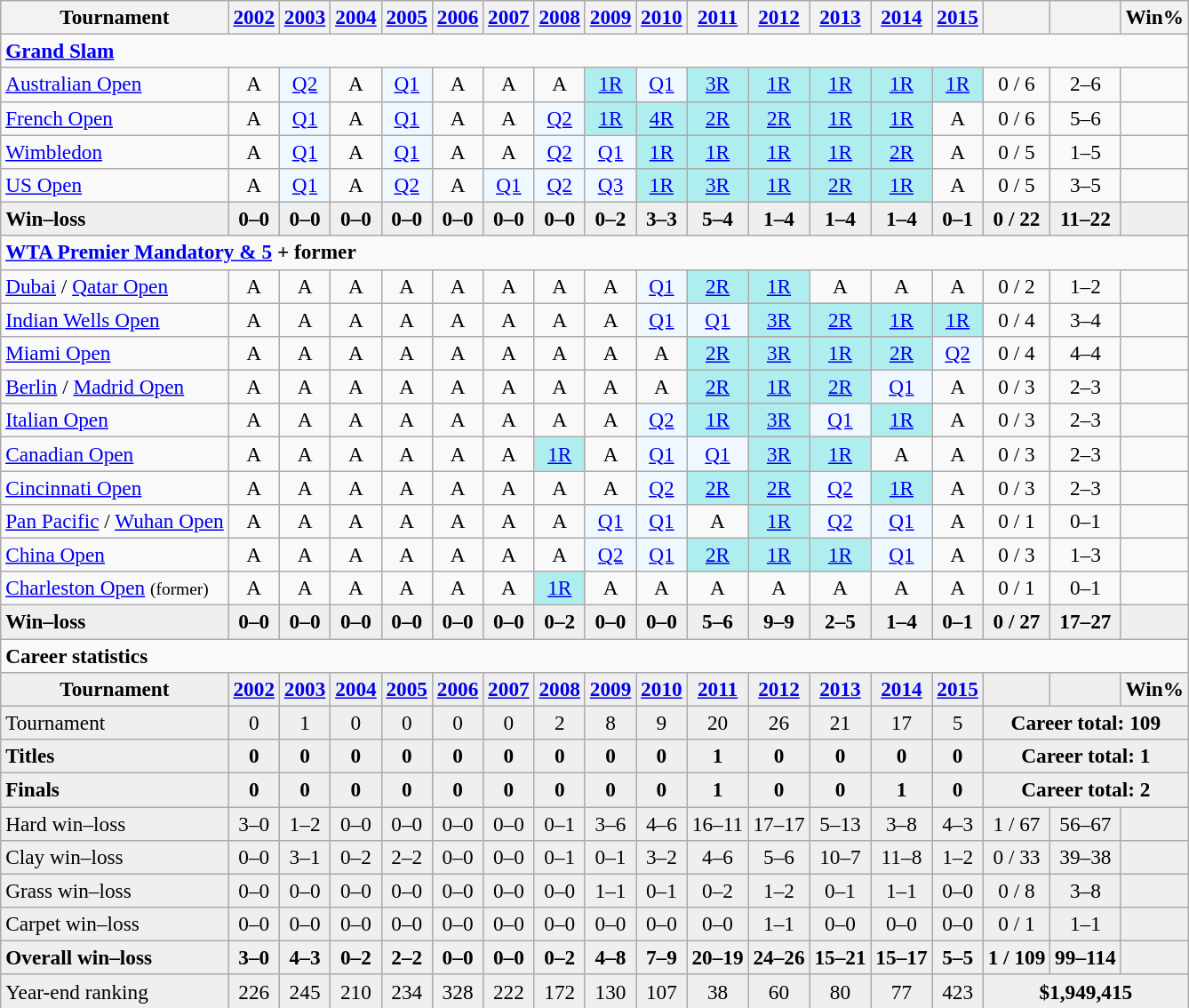<table class="wikitable" style="text-align:center;font-size:97%">
<tr>
<th>Tournament</th>
<th><a href='#'>2002</a></th>
<th><a href='#'>2003</a></th>
<th><a href='#'>2004</a></th>
<th><a href='#'>2005</a></th>
<th><a href='#'>2006</a></th>
<th><a href='#'>2007</a></th>
<th><a href='#'>2008</a></th>
<th><a href='#'>2009</a></th>
<th><a href='#'>2010</a></th>
<th><a href='#'>2011</a></th>
<th><a href='#'>2012</a></th>
<th><a href='#'>2013</a></th>
<th><a href='#'>2014</a></th>
<th><a href='#'>2015</a></th>
<th></th>
<th></th>
<th>Win%</th>
</tr>
<tr>
<td align=left colspan="18"><strong><a href='#'>Grand Slam</a></strong></td>
</tr>
<tr>
<td align="left"><a href='#'>Australian Open</a></td>
<td>A</td>
<td bgcolor=f0f8ff><a href='#'>Q2</a></td>
<td>A</td>
<td bgcolor=f0f8ff><a href='#'>Q1</a></td>
<td>A</td>
<td>A</td>
<td>A</td>
<td style="background:#afeeee;"><a href='#'>1R</a></td>
<td bgcolor=f0f8ff><a href='#'>Q1</a></td>
<td style="background:#afeeee;"><a href='#'>3R</a></td>
<td style="background:#afeeee;"><a href='#'>1R</a></td>
<td style="background:#afeeee;"><a href='#'>1R</a></td>
<td style="background:#afeeee;"><a href='#'>1R</a></td>
<td style="background:#afeeee;"><a href='#'>1R</a></td>
<td>0 / 6</td>
<td>2–6</td>
<td></td>
</tr>
<tr>
<td align="left"><a href='#'>French Open</a></td>
<td>A</td>
<td bgcolor=f0f8ff><a href='#'>Q1</a></td>
<td>A</td>
<td bgcolor=f0f8ff><a href='#'>Q1</a></td>
<td>A</td>
<td>A</td>
<td bgcolor=f0f8ff><a href='#'>Q2</a></td>
<td style="background:#afeeee;"><a href='#'>1R</a></td>
<td style="background:#afeeee;"><a href='#'>4R</a></td>
<td style="background:#afeeee;"><a href='#'>2R</a></td>
<td style="background:#afeeee;"><a href='#'>2R</a></td>
<td style="background:#afeeee;"><a href='#'>1R</a></td>
<td style="background:#afeeee;"><a href='#'>1R</a></td>
<td>A</td>
<td>0 / 6</td>
<td>5–6</td>
<td></td>
</tr>
<tr>
<td align="left"><a href='#'>Wimbledon</a></td>
<td>A</td>
<td bgcolor=f0f8ff><a href='#'>Q1</a></td>
<td>A</td>
<td bgcolor=f0f8ff><a href='#'>Q1</a></td>
<td>A</td>
<td>A</td>
<td bgcolor=f0f8ff><a href='#'>Q2</a></td>
<td bgcolor=f0f8ff><a href='#'>Q1</a></td>
<td style="background:#afeeee;"><a href='#'>1R</a></td>
<td style="background:#afeeee;"><a href='#'>1R</a></td>
<td style="background:#afeeee;"><a href='#'>1R</a></td>
<td style="background:#afeeee;"><a href='#'>1R</a></td>
<td style="background:#afeeee;"><a href='#'>2R</a></td>
<td>A</td>
<td>0 / 5</td>
<td>1–5</td>
<td></td>
</tr>
<tr>
<td align="left"><a href='#'>US Open</a></td>
<td>A</td>
<td bgcolor=f0f8ff><a href='#'>Q1</a></td>
<td>A</td>
<td bgcolor=f0f8ff><a href='#'>Q2</a></td>
<td>A</td>
<td bgcolor=f0f8ff><a href='#'>Q1</a></td>
<td bgcolor=f0f8ff><a href='#'>Q2</a></td>
<td bgcolor=f0f8ff><a href='#'>Q3</a></td>
<td style="background:#afeeee;"><a href='#'>1R</a></td>
<td style="background:#afeeee;"><a href='#'>3R</a></td>
<td style="background:#afeeee;"><a href='#'>1R</a></td>
<td style="background:#afeeee;"><a href='#'>2R</a></td>
<td style="background:#afeeee;"><a href='#'>1R</a></td>
<td>A</td>
<td>0 / 5</td>
<td>3–5</td>
<td></td>
</tr>
<tr style=background:#efefef;font-weight:bold>
<td style="text-align:left">Win–loss</td>
<td>0–0</td>
<td>0–0</td>
<td>0–0</td>
<td>0–0</td>
<td>0–0</td>
<td>0–0</td>
<td>0–0</td>
<td>0–2</td>
<td>3–3</td>
<td>5–4</td>
<td>1–4</td>
<td>1–4</td>
<td>1–4</td>
<td>0–1</td>
<td>0 / 22</td>
<td>11–22</td>
<td></td>
</tr>
<tr>
<td colspan="18" align="left"><strong><a href='#'>WTA Premier Mandatory & 5</a> + former</strong></td>
</tr>
<tr>
<td align="left"><a href='#'>Dubai</a> / <a href='#'>Qatar Open</a></td>
<td>A</td>
<td>A</td>
<td>A</td>
<td>A</td>
<td>A</td>
<td>A</td>
<td>A</td>
<td>A</td>
<td bgcolor=f0f8ff><a href='#'>Q1</a></td>
<td bgcolor=afeeee><a href='#'>2R</a></td>
<td bgcolor=afeeee><a href='#'>1R</a></td>
<td>A</td>
<td>A</td>
<td>A</td>
<td>0 / 2</td>
<td>1–2</td>
<td></td>
</tr>
<tr>
<td align="left"><a href='#'>Indian Wells Open</a></td>
<td>A</td>
<td>A</td>
<td>A</td>
<td>A</td>
<td>A</td>
<td>A</td>
<td>A</td>
<td>A</td>
<td bgcolor=f0f8ff><a href='#'>Q1</a></td>
<td bgcolor=f0f8ff><a href='#'>Q1</a></td>
<td bgcolor=afeeee><a href='#'>3R</a></td>
<td bgcolor=afeeee><a href='#'>2R</a></td>
<td bgcolor=afeeee><a href='#'>1R</a></td>
<td bgcolor=afeeee><a href='#'>1R</a></td>
<td>0 / 4</td>
<td>3–4</td>
<td></td>
</tr>
<tr>
<td align="left"><a href='#'>Miami Open</a></td>
<td>A</td>
<td>A</td>
<td>A</td>
<td>A</td>
<td>A</td>
<td>A</td>
<td>A</td>
<td>A</td>
<td>A</td>
<td bgcolor=afeeee><a href='#'>2R</a></td>
<td bgcolor=afeeee><a href='#'>3R</a></td>
<td bgcolor=afeeee><a href='#'>1R</a></td>
<td bgcolor=afeeee><a href='#'>2R</a></td>
<td bgcolor=f0f8ff><a href='#'>Q2</a></td>
<td>0 / 4</td>
<td>4–4</td>
<td></td>
</tr>
<tr>
<td align="left"><a href='#'>Berlin</a> / <a href='#'>Madrid Open</a></td>
<td>A</td>
<td>A</td>
<td>A</td>
<td>A</td>
<td>A</td>
<td>A</td>
<td>A</td>
<td>A</td>
<td>A</td>
<td bgcolor=afeeee><a href='#'>2R</a></td>
<td bgcolor=afeeee><a href='#'>1R</a></td>
<td bgcolor=afeeee><a href='#'>2R</a></td>
<td bgcolor=f0f8ff><a href='#'>Q1</a></td>
<td>A</td>
<td>0 / 3</td>
<td>2–3</td>
<td></td>
</tr>
<tr>
<td align="left"><a href='#'>Italian Open</a></td>
<td>A</td>
<td>A</td>
<td>A</td>
<td>A</td>
<td>A</td>
<td>A</td>
<td>A</td>
<td>A</td>
<td bgcolor=f0f8ff><a href='#'>Q2</a></td>
<td bgcolor=afeeee><a href='#'>1R</a></td>
<td bgcolor=afeeee><a href='#'>3R</a></td>
<td bgcolor=f0f8ff><a href='#'>Q1</a></td>
<td bgcolor=afeeee><a href='#'>1R</a></td>
<td>A</td>
<td>0 / 3</td>
<td>2–3</td>
<td></td>
</tr>
<tr>
<td align="left"><a href='#'>Canadian Open</a></td>
<td>A</td>
<td>A</td>
<td>A</td>
<td>A</td>
<td>A</td>
<td>A</td>
<td bgcolor=afeeee><a href='#'>1R</a></td>
<td>A</td>
<td bgcolor=f0f8ff><a href='#'>Q1</a></td>
<td bgcolor=f0f8ff><a href='#'>Q1</a></td>
<td bgcolor=afeeee><a href='#'>3R</a></td>
<td bgcolor=afeeee><a href='#'>1R</a></td>
<td>A</td>
<td>A</td>
<td>0 / 3</td>
<td>2–3</td>
<td></td>
</tr>
<tr>
<td align="left"><a href='#'>Cincinnati Open</a></td>
<td>A</td>
<td>A</td>
<td>A</td>
<td>A</td>
<td>A</td>
<td>A</td>
<td>A</td>
<td>A</td>
<td bgcolor=f0f8ff><a href='#'>Q2</a></td>
<td bgcolor=afeeee><a href='#'>2R</a></td>
<td bgcolor=afeeee><a href='#'>2R</a></td>
<td bgcolor=f0f8ff><a href='#'>Q2</a></td>
<td bgcolor=afeeee><a href='#'>1R</a></td>
<td>A</td>
<td>0 / 3</td>
<td>2–3</td>
<td></td>
</tr>
<tr>
<td align="left"><a href='#'>Pan Pacific</a> / <a href='#'>Wuhan Open</a></td>
<td>A</td>
<td>A</td>
<td>A</td>
<td>A</td>
<td>A</td>
<td>A</td>
<td>A</td>
<td bgcolor=f0f8ff><a href='#'>Q1</a></td>
<td bgcolor=f0f8ff><a href='#'>Q1</a></td>
<td>A</td>
<td bgcolor=afeeee><a href='#'>1R</a></td>
<td bgcolor=f0f8ff><a href='#'>Q2</a></td>
<td bgcolor=f0f8ff><a href='#'>Q1</a></td>
<td>A</td>
<td>0 / 1</td>
<td>0–1</td>
<td></td>
</tr>
<tr>
<td align="left"><a href='#'>China Open</a></td>
<td>A</td>
<td>A</td>
<td>A</td>
<td>A</td>
<td>A</td>
<td>A</td>
<td>A</td>
<td bgcolor=f0f8ff><a href='#'>Q2</a></td>
<td bgcolor=f0f8ff><a href='#'>Q1</a></td>
<td bgcolor=afeeee><a href='#'>2R</a></td>
<td bgcolor=afeeee><a href='#'>1R</a></td>
<td bgcolor=afeeee><a href='#'>1R</a></td>
<td bgcolor=f0f8ff><a href='#'>Q1</a></td>
<td>A</td>
<td>0 / 3</td>
<td>1–3</td>
<td></td>
</tr>
<tr>
<td align="left"><a href='#'>Charleston Open</a> <small>(former)</small></td>
<td>A</td>
<td>A</td>
<td>A</td>
<td>A</td>
<td>A</td>
<td>A</td>
<td bgcolor=afeeee><a href='#'>1R</a></td>
<td>A</td>
<td>A</td>
<td>A</td>
<td>A</td>
<td>A</td>
<td>A</td>
<td>A</td>
<td>0 / 1</td>
<td>0–1</td>
<td></td>
</tr>
<tr style=background:#efefef;font-weight:bold>
<td align="left">Win–loss</td>
<td>0–0</td>
<td>0–0</td>
<td>0–0</td>
<td>0–0</td>
<td>0–0</td>
<td>0–0</td>
<td>0–2</td>
<td>0–0</td>
<td>0–0</td>
<td>5–6</td>
<td>9–9</td>
<td>2–5</td>
<td>1–4</td>
<td>0–1</td>
<td>0 / 27</td>
<td>17–27</td>
<td></td>
</tr>
<tr>
<td colspan="18" align="left"><strong>Career statistics</strong></td>
</tr>
<tr style=background:#efefef;font-weight:bold>
<td>Tournament</td>
<td><a href='#'>2002</a></td>
<td><a href='#'>2003</a></td>
<td><a href='#'>2004</a></td>
<td><a href='#'>2005</a></td>
<td><a href='#'>2006</a></td>
<td><a href='#'>2007</a></td>
<td><a href='#'>2008</a></td>
<td><a href='#'>2009</a></td>
<td><a href='#'>2010</a></td>
<td><a href='#'>2011</a></td>
<td><a href='#'>2012</a></td>
<td><a href='#'>2013</a></td>
<td><a href='#'>2014</a></td>
<td><a href='#'>2015</a></td>
<td></td>
<td></td>
<td>Win%</td>
</tr>
<tr bgcolor=efefef>
<td align=left>Tournament</td>
<td>0</td>
<td>1</td>
<td>0</td>
<td>0</td>
<td>0</td>
<td>0</td>
<td>2</td>
<td>8</td>
<td>9</td>
<td>20</td>
<td>26</td>
<td>21</td>
<td>17</td>
<td>5</td>
<td colspan="3"><strong>Career total: 109</strong></td>
</tr>
<tr style=background:#efefef;font-weight:bold>
<td align="left">Titles</td>
<td>0</td>
<td>0</td>
<td>0</td>
<td>0</td>
<td>0</td>
<td>0</td>
<td>0</td>
<td>0</td>
<td>0</td>
<td>1</td>
<td>0</td>
<td>0</td>
<td>0</td>
<td>0</td>
<td colspan="3">Career total: 1</td>
</tr>
<tr style=background:#efefef;font-weight:bold>
<td align="left">Finals</td>
<td>0</td>
<td>0</td>
<td>0</td>
<td>0</td>
<td>0</td>
<td>0</td>
<td>0</td>
<td>0</td>
<td>0</td>
<td>1</td>
<td>0</td>
<td>0</td>
<td>1</td>
<td>0</td>
<td colspan="3">Career total: 2</td>
</tr>
<tr bgcolor=efefef>
<td align="left">Hard win–loss</td>
<td>3–0</td>
<td>1–2</td>
<td>0–0</td>
<td>0–0</td>
<td>0–0</td>
<td>0–0</td>
<td>0–1</td>
<td>3–6</td>
<td>4–6</td>
<td>16–11</td>
<td>17–17</td>
<td>5–13</td>
<td>3–8</td>
<td>4–3</td>
<td>1 / 67</td>
<td>56–67</td>
<td></td>
</tr>
<tr bgcolor=efefef>
<td align="left">Clay win–loss</td>
<td>0–0</td>
<td>3–1</td>
<td>0–2</td>
<td>2–2</td>
<td>0–0</td>
<td>0–0</td>
<td>0–1</td>
<td>0–1</td>
<td>3–2</td>
<td>4–6</td>
<td>5–6</td>
<td>10–7</td>
<td>11–8</td>
<td>1–2</td>
<td>0 / 33</td>
<td>39–38</td>
<td></td>
</tr>
<tr bgcolor=efefef>
<td align="left">Grass win–loss</td>
<td>0–0</td>
<td>0–0</td>
<td>0–0</td>
<td>0–0</td>
<td>0–0</td>
<td>0–0</td>
<td>0–0</td>
<td>1–1</td>
<td>0–1</td>
<td>0–2</td>
<td>1–2</td>
<td>0–1</td>
<td>1–1</td>
<td>0–0</td>
<td>0 / 8</td>
<td>3–8</td>
<td></td>
</tr>
<tr bgcolor=efefef>
<td align="left">Carpet win–loss</td>
<td>0–0</td>
<td>0–0</td>
<td>0–0</td>
<td>0–0</td>
<td>0–0</td>
<td>0–0</td>
<td>0–0</td>
<td>0–0</td>
<td>0–0</td>
<td>0–0</td>
<td>1–1</td>
<td>0–0</td>
<td>0–0</td>
<td>0–0</td>
<td>0 / 1</td>
<td>1–1</td>
<td></td>
</tr>
<tr style=background:#efefef;font-weight:bold>
<td align="left">Overall win–loss</td>
<td>3–0</td>
<td>4–3</td>
<td>0–2</td>
<td>2–2</td>
<td>0–0</td>
<td>0–0</td>
<td>0–2</td>
<td>4–8</td>
<td>7–9</td>
<td>20–19</td>
<td>24–26</td>
<td>15–21</td>
<td>15–17</td>
<td>5–5</td>
<td>1 / 109</td>
<td>99–114</td>
<td></td>
</tr>
<tr bgcolor=efefef>
<td align="left">Year-end ranking</td>
<td>226</td>
<td>245</td>
<td>210</td>
<td>234</td>
<td>328</td>
<td>222</td>
<td>172</td>
<td>130</td>
<td>107</td>
<td>38</td>
<td>60</td>
<td>80</td>
<td>77</td>
<td>423</td>
<td colspan="3"><strong>$1,949,415</strong></td>
</tr>
</table>
